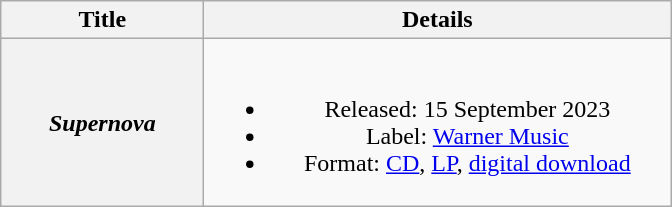<table class="wikitable plainrowheaders" style="text-align:center;">
<tr>
<th scope="col" rowspan="1" style="width:8em;">Title</th>
<th scope="col" rowspan="1" style="width:19em;">Details</th>
</tr>
<tr>
<th scope="row"><em>Supernova</em></th>
<td><br><ul><li>Released: 15 September 2023</li><li>Label: <a href='#'>Warner Music</a></li><li>Format: <a href='#'>CD</a>, <a href='#'>LP</a>, <a href='#'>digital download</a></li></ul></td>
</tr>
</table>
